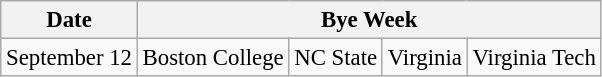<table class="wikitable" style="font-size:95%;">
<tr>
<th>Date</th>
<th colspan="4">Bye Week</th>
</tr>
<tr>
<td>September 12</td>
<td>Boston College</td>
<td>NC State</td>
<td>Virginia</td>
<td>Virginia Tech</td>
</tr>
</table>
